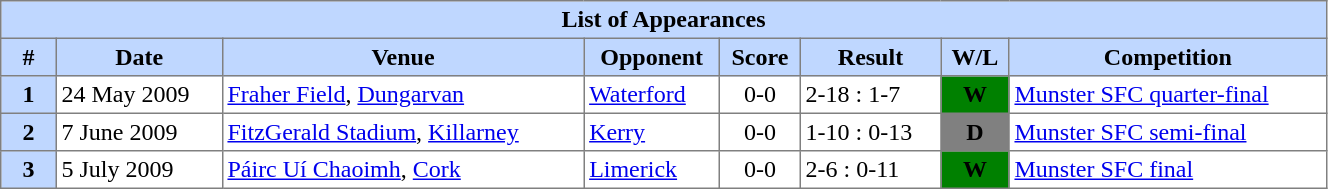<table border=1 cellpadding=3 width="70%" style="margin-left:1em; color: black; border-collapse: collapse;">
<tr align="center" bgcolor="BFD7FF">
<th colspan="8"><strong>List of Appearances</strong></th>
</tr>
<tr align="center" bgcolor="BFD7FF">
<th width=30 style="text-align: center;">#</th>
<th>Date</th>
<th>Venue</th>
<th>Opponent</th>
<th>Score</th>
<th>Result</th>
<th>W/L</th>
<th>Competition</th>
</tr>
<tr>
<td style="text-align: center;" bgcolor="BFD7FF"><strong>1</strong></td>
<td>24 May 2009</td>
<td><a href='#'>Fraher Field</a>, <a href='#'>Dungarvan</a></td>
<td><a href='#'>Waterford</a></td>
<td style="text-align: center;">0-0</td>
<td>2-18 : 1-7</td>
<td style="text-align: center;" bgcolor="green"><strong>W</strong></td>
<td><a href='#'>Munster SFC quarter-final</a></td>
</tr>
<tr>
<td style="text-align: center;" bgcolor="BFD7FF"><strong>2</strong></td>
<td>7 June 2009</td>
<td><a href='#'>FitzGerald Stadium</a>, <a href='#'>Killarney</a></td>
<td><a href='#'>Kerry</a></td>
<td style="text-align: center;">0-0</td>
<td>1-10 : 0-13</td>
<td style="text-align: center;" bgcolor="grey"><strong>D</strong></td>
<td><a href='#'>Munster SFC semi-final</a></td>
</tr>
<tr>
<td style="text-align: center;" bgcolor="BFD7FF"><strong>3</strong></td>
<td>5 July 2009</td>
<td><a href='#'>Páirc Uí Chaoimh</a>, <a href='#'>Cork</a></td>
<td><a href='#'>Limerick</a></td>
<td style="text-align: center;">0-0</td>
<td>2-6 : 0-11</td>
<td style="text-align: center;" bgcolor="green"><strong>W</strong></td>
<td><a href='#'>Munster SFC final</a></td>
</tr>
</table>
